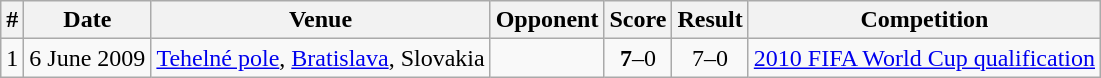<table class="wikitable">
<tr>
<th>#</th>
<th>Date</th>
<th>Venue</th>
<th>Opponent</th>
<th>Score</th>
<th>Result</th>
<th>Competition</th>
</tr>
<tr>
<td>1</td>
<td>6 June 2009</td>
<td><a href='#'>Tehelné pole</a>, <a href='#'>Bratislava</a>, Slovakia</td>
<td></td>
<td align=center><strong>7</strong>–0</td>
<td align=center>7–0</td>
<td><a href='#'>2010 FIFA World Cup qualification</a></td>
</tr>
</table>
